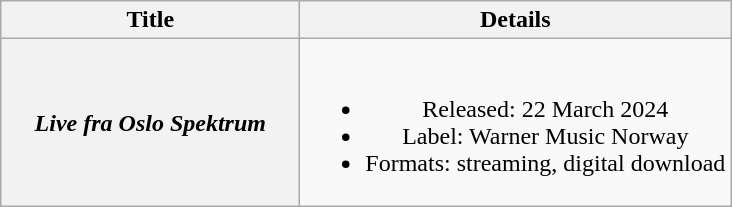<table class="wikitable plainrowheaders" style="text-align:center;">
<tr>
<th scope="col" style="width:12em;">Title</th>
<th scope="col">Details</th>
</tr>
<tr>
<th scope="row"><em>Live fra Oslo Spektrum</em></th>
<td><br><ul><li>Released: 22 March 2024</li><li>Label: Warner Music Norway</li><li>Formats: streaming, digital download</li></ul></td>
</tr>
</table>
